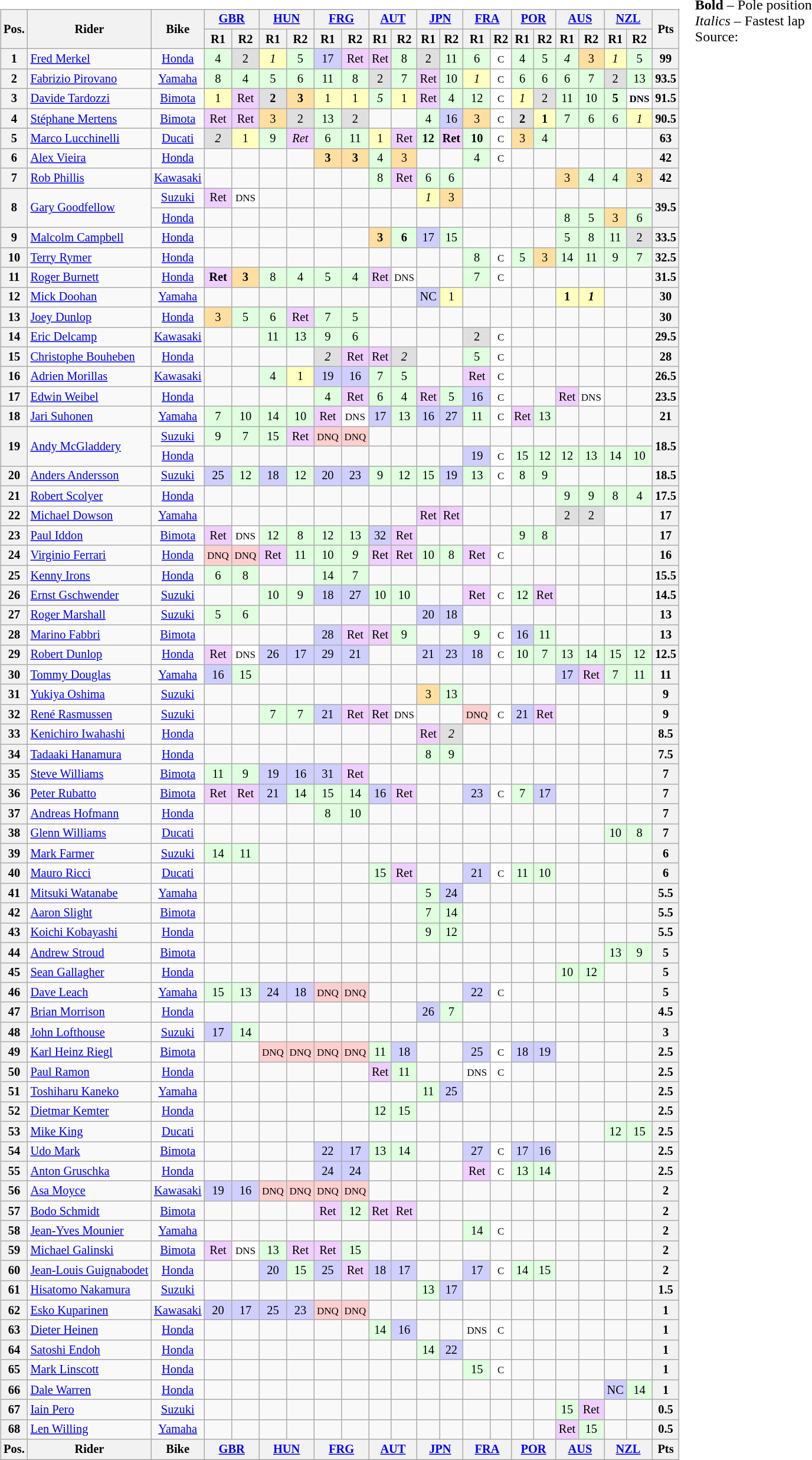<table>
<tr>
<td><br><table class="wikitable" style="font-size: 85%; text-align: center">
<tr valign="top">
<th valign="middle" rowspan=2>Pos.</th>
<th valign="middle" rowspan=2>Rider</th>
<th valign="middle" rowspan=2>Bike</th>
<th colspan=2><a href='#'>GBR</a><br></th>
<th colspan=2><a href='#'>HUN</a><br></th>
<th colspan=2><a href='#'>FRG</a><br></th>
<th colspan=2><a href='#'>AUT</a><br></th>
<th colspan=2><a href='#'>JPN</a><br></th>
<th colspan=2><a href='#'>FRA</a><br></th>
<th colspan=2><a href='#'>POR</a><br></th>
<th colspan=2><a href='#'>AUS</a><br></th>
<th colspan=2><a href='#'>NZL</a><br></th>
<th valign="middle" rowspan=2>Pts</th>
</tr>
<tr>
<th>R1</th>
<th>R2</th>
<th>R1</th>
<th>R2</th>
<th>R1</th>
<th>R2</th>
<th>R1</th>
<th>R2</th>
<th>R1</th>
<th>R2</th>
<th>R1</th>
<th>R2</th>
<th>R1</th>
<th>R2</th>
<th>R1</th>
<th>R2</th>
<th>R1</th>
<th>R2</th>
</tr>
<tr>
<th>1</th>
<td align="left"> <a href='#'>Fred Merkel</a></td>
<td><a href='#'>Honda</a></td>
<td style="background:#dfffdf;">4</td>
<td style="background:#dfdfdf;">2</td>
<td style="background:#ffffbf;"><em>1</em></td>
<td style="background:#dfffdf;">5</td>
<td style="background:#cfcfff;">17</td>
<td style="background:#efcfff;">Ret</td>
<td style="background:#efcfff;">Ret</td>
<td style="background:#dfffdf;">8</td>
<td style="background:#dfdfdf;">2</td>
<td style="background:#dfffdf;">11</td>
<td style="background:#dfffdf;">6</td>
<td style="background:#ffffff;"><small>C</small></td>
<td style="background:#dfffdf;">4</td>
<td style="background:#dfffdf;">5</td>
<td style="background:#dfffdf;"><em>4</em></td>
<td style="background:#ffdf9f;">3</td>
<td style="background:#ffffbf;"><em>1</em></td>
<td style="background:#dfffdf;">5</td>
<th>99</th>
</tr>
<tr>
<th>2</th>
<td align="left"> <a href='#'>Fabrizio Pirovano</a></td>
<td><a href='#'>Yamaha</a></td>
<td style="background:#dfffdf;">8</td>
<td style="background:#dfffdf;">4</td>
<td style="background:#dfffdf;">5</td>
<td style="background:#dfffdf;">6</td>
<td style="background:#dfffdf;">11</td>
<td style="background:#dfffdf;">8</td>
<td style="background:#dfdfdf;">2</td>
<td style="background:#dfffdf;">7</td>
<td style="background:#efcfff;">Ret</td>
<td style="background:#dfffdf;">10</td>
<td style="background:#ffffbf;"><em>1</em></td>
<td style="background:#ffffff;"><small>C</small></td>
<td style="background:#dfffdf;">6</td>
<td style="background:#dfffdf;">6</td>
<td style="background:#dfffdf;">6</td>
<td style="background:#dfffdf;">7</td>
<td style="background:#dfdfdf;">2</td>
<td style="background:#dfffdf;">13</td>
<th>93.5</th>
</tr>
<tr>
<th>3</th>
<td align="left"> <a href='#'>Davide Tardozzi</a></td>
<td><a href='#'>Bimota</a></td>
<td style="background:#ffffbf;">1</td>
<td style="background:#efcfff;">Ret</td>
<td style="background:#dfdfdf;"><strong>2</strong></td>
<td style="background:#ffdf9f;"><strong>3</strong></td>
<td style="background:#ffffbf;">1</td>
<td style="background:#ffffbf;">1</td>
<td style="background:#dfffdf;"><em>5</em></td>
<td style="background:#ffffbf;">1</td>
<td style="background:#efcfff;">Ret</td>
<td style="background:#dfffdf;">4</td>
<td style="background:#dfffdf;">12</td>
<td style="background:#ffffff;"><small>C</small></td>
<td style="background:#ffffbf;"><em>1</em></td>
<td style="background:#dfdfdf;">2</td>
<td style="background:#dfffdf;">11</td>
<td style="background:#dfffdf;">10</td>
<td style="background:#dfffdf;"><strong>5</strong></td>
<td style="background:#ffffff;"><small><strong>DNS</strong></small></td>
<th>91.5</th>
</tr>
<tr>
<th>4</th>
<td align="left"> <a href='#'>Stéphane Mertens</a></td>
<td><a href='#'>Bimota</a></td>
<td style="background:#efcfff;">Ret</td>
<td style="background:#efcfff;">Ret</td>
<td style="background:#ffdf9f;">3</td>
<td style="background:#dfdfdf;">2</td>
<td style="background:#dfffdf;">13</td>
<td style="background:#dfdfdf;">2</td>
<td></td>
<td></td>
<td style="background:#dfffdf;">4</td>
<td style="background:#cfcfff;">16</td>
<td style="background:#ffdf9f;">3</td>
<td style="background:#ffffff;"><small>C</small></td>
<td style="background:#dfdfdf;"><strong>2</strong></td>
<td style="background:#ffffbf;"><strong>1</strong></td>
<td style="background:#dfffdf;">7</td>
<td style="background:#dfffdf;">6</td>
<td style="background:#dfffdf;">6</td>
<td style="background:#ffffbf;"><em>1</em></td>
<th>90.5</th>
</tr>
<tr>
<th>5</th>
<td align="left"> <a href='#'>Marco Lucchinelli</a></td>
<td><a href='#'>Ducati</a></td>
<td style="background:#dfdfdf;"><em>2</em></td>
<td style="background:#ffffbf;">1</td>
<td style="background:#dfffdf;">9</td>
<td style="background:#efcfff;"><em>Ret</em></td>
<td style="background:#dfffdf;">6</td>
<td style="background:#dfffdf;">11</td>
<td style="background:#ffffbf;">1</td>
<td style="background:#efcfff;">Ret</td>
<td style="background:#dfffdf;"><strong>12</strong></td>
<td style="background:#efcfff;"><strong>Ret</strong></td>
<td style="background:#dfffdf;"><strong>10</strong></td>
<td style="background:#ffffff;"><small>C</small></td>
<td style="background:#ffdf9f;">3</td>
<td style="background:#dfffdf;">4</td>
<td></td>
<td></td>
<td></td>
<td></td>
<th>63</th>
</tr>
<tr>
<th>6</th>
<td align="left"> <a href='#'>Alex Vieira</a></td>
<td><a href='#'>Honda</a></td>
<td></td>
<td></td>
<td></td>
<td></td>
<td style="background:#ffdf9f;"><strong>3</strong></td>
<td style="background:#ffdf9f;"><strong>3</strong></td>
<td style="background:#dfffdf;">4</td>
<td style="background:#ffdf9f;">3</td>
<td></td>
<td></td>
<td style="background:#dfffdf;">4</td>
<td style="background:#ffffff;"><small>C</small></td>
<td></td>
<td></td>
<td></td>
<td></td>
<td></td>
<td></td>
<th>42</th>
</tr>
<tr>
<th>7</th>
<td align="left"> <a href='#'>Rob Phillis</a></td>
<td><a href='#'>Kawasaki</a></td>
<td></td>
<td></td>
<td></td>
<td></td>
<td></td>
<td></td>
<td style="background:#dfffdf;">8</td>
<td style="background:#efcfff;">Ret</td>
<td style="background:#dfffdf;">6</td>
<td style="background:#dfffdf;">6</td>
<td></td>
<td></td>
<td></td>
<td></td>
<td style="background:#ffdf9f;">3</td>
<td style="background:#dfffdf;">4</td>
<td style="background:#dfffdf;">4</td>
<td style="background:#ffdf9f;">3</td>
<th>42</th>
</tr>
<tr>
<th rowspan=2>8</th>
<td rowspan=2 align="left"> <a href='#'>Gary Goodfellow</a></td>
<td><a href='#'>Suzuki</a></td>
<td style="background:#efcfff;">Ret</td>
<td style="background:#ffffff;"><small>DNS</small></td>
<td></td>
<td></td>
<td></td>
<td></td>
<td></td>
<td></td>
<td style="background:#ffffbf;"><em>1</em></td>
<td style="background:#ffdf9f;">3</td>
<td></td>
<td></td>
<td></td>
<td></td>
<td></td>
<td></td>
<td></td>
<td></td>
<th rowspan=2>39.5</th>
</tr>
<tr>
<td><a href='#'>Honda</a></td>
<td></td>
<td></td>
<td></td>
<td></td>
<td></td>
<td></td>
<td></td>
<td></td>
<td></td>
<td></td>
<td></td>
<td></td>
<td></td>
<td></td>
<td style="background:#dfffdf;">8</td>
<td style="background:#dfffdf;">5</td>
<td style="background:#ffdf9f;">3</td>
<td style="background:#dfffdf;">6</td>
</tr>
<tr>
<th>9</th>
<td align="left"> <a href='#'>Malcolm Campbell</a></td>
<td><a href='#'>Honda</a></td>
<td></td>
<td></td>
<td></td>
<td></td>
<td></td>
<td></td>
<td style="background:#ffdf9f;"><strong>3</strong></td>
<td style="background:#dfffdf;"><strong>6</strong></td>
<td style="background:#cfcfff;">17</td>
<td style="background:#dfffdf;">15</td>
<td></td>
<td></td>
<td></td>
<td></td>
<td style="background:#dfffdf;">5</td>
<td style="background:#dfffdf;">8</td>
<td style="background:#dfffdf;">11</td>
<td style="background:#dfdfdf;">2</td>
<th>33.5</th>
</tr>
<tr>
<th>10</th>
<td align="left"> <a href='#'>Terry Rymer</a></td>
<td><a href='#'>Honda</a></td>
<td></td>
<td></td>
<td></td>
<td></td>
<td></td>
<td></td>
<td></td>
<td></td>
<td></td>
<td></td>
<td style="background:#dfffdf;">8</td>
<td style="background:#ffffff;"><small>C</small></td>
<td style="background:#dfffdf;">5</td>
<td style="background:#ffdf9f;">3</td>
<td style="background:#dfffdf;">14</td>
<td style="background:#dfffdf;">11</td>
<td style="background:#dfffdf;">9</td>
<td style="background:#dfffdf;">7</td>
<th>32.5</th>
</tr>
<tr>
<th>11</th>
<td align="left"> <a href='#'>Roger Burnett</a></td>
<td><a href='#'>Honda</a></td>
<td style="background:#efcfff;"><strong>Ret</strong></td>
<td style="background:#ffdf9f;"><strong>3</strong></td>
<td style="background:#dfffdf;">8</td>
<td style="background:#dfffdf;">4</td>
<td style="background:#dfffdf;">5</td>
<td style="background:#dfffdf;">4</td>
<td style="background:#efcfff;">Ret</td>
<td style="background:#ffffff;"><small>DNS</small></td>
<td></td>
<td></td>
<td style="background:#dfffdf;">7</td>
<td style="background:#ffffff;"><small>C</small></td>
<td></td>
<td></td>
<td></td>
<td></td>
<td></td>
<td></td>
<th>31.5</th>
</tr>
<tr>
<th>12</th>
<td align="left"> <a href='#'>Mick Doohan</a></td>
<td><a href='#'>Yamaha</a></td>
<td></td>
<td></td>
<td></td>
<td></td>
<td></td>
<td></td>
<td></td>
<td></td>
<td style="background:#cfcfff;">NC</td>
<td style="background:#ffffbf;">1</td>
<td></td>
<td></td>
<td></td>
<td></td>
<td style="background:#ffffbf;"><strong>1</strong></td>
<td style="background:#ffffbf;"><strong><em>1</em></strong></td>
<td></td>
<td></td>
<th>30</th>
</tr>
<tr>
<th>13</th>
<td align="left"> <a href='#'>Joey Dunlop</a></td>
<td><a href='#'>Honda</a></td>
<td style="background:#ffdf9f;">3</td>
<td style="background:#dfffdf;">5</td>
<td style="background:#dfffdf;">6</td>
<td style="background:#efcfff;">Ret</td>
<td style="background:#dfffdf;">7</td>
<td style="background:#dfffdf;">5</td>
<td></td>
<td></td>
<td></td>
<td></td>
<td></td>
<td></td>
<td></td>
<td></td>
<td></td>
<td></td>
<td></td>
<td></td>
<th>30</th>
</tr>
<tr>
<th>14</th>
<td align="left"> <a href='#'>Eric Delcamp</a></td>
<td><a href='#'>Kawasaki</a></td>
<td></td>
<td></td>
<td style="background:#dfffdf;">11</td>
<td style="background:#dfffdf;">13</td>
<td style="background:#dfffdf;">9</td>
<td style="background:#dfffdf;">6</td>
<td></td>
<td></td>
<td></td>
<td></td>
<td style="background:#dfdfdf;">2</td>
<td style="background:#ffffff;"><small>C</small></td>
<td></td>
<td></td>
<td></td>
<td></td>
<td></td>
<td></td>
<th>29.5</th>
</tr>
<tr>
<th>15</th>
<td align="left"> <a href='#'>Christophe Bouheben</a></td>
<td><a href='#'>Honda</a></td>
<td></td>
<td></td>
<td></td>
<td></td>
<td style="background:#dfdfdf;"><em>2</em></td>
<td style="background:#efcfff;">Ret</td>
<td style="background:#efcfff;">Ret</td>
<td style="background:#dfdfdf;"><em>2</em></td>
<td></td>
<td></td>
<td style="background:#dfffdf;">5</td>
<td style="background:#ffffff;"><small>C</small></td>
<td></td>
<td></td>
<td></td>
<td></td>
<td></td>
<td></td>
<th>28</th>
</tr>
<tr>
<th>16</th>
<td align="left"> <a href='#'>Adrien Morillas</a></td>
<td><a href='#'>Kawasaki</a></td>
<td></td>
<td></td>
<td style="background:#dfffdf;">4</td>
<td style="background:#ffffbf;">1</td>
<td style="background:#cfcfff;">19</td>
<td style="background:#cfcfff;">16</td>
<td style="background:#dfffdf;">7</td>
<td style="background:#dfffdf;">5</td>
<td></td>
<td></td>
<td style="background:#efcfff;">Ret</td>
<td style="background:#ffffff;"><small>C</small></td>
<td></td>
<td></td>
<td></td>
<td></td>
<td></td>
<td></td>
<th>26.5</th>
</tr>
<tr>
<th>17</th>
<td align="left"> <a href='#'>Edwin Weibel</a></td>
<td><a href='#'>Honda</a></td>
<td></td>
<td></td>
<td></td>
<td></td>
<td style="background:#dfffdf;">4</td>
<td style="background:#efcfff;">Ret</td>
<td style="background:#dfffdf;">6</td>
<td style="background:#dfffdf;">4</td>
<td style="background:#efcfff;">Ret</td>
<td style="background:#dfffdf;">5</td>
<td style="background:#cfcfff;">16</td>
<td style="background:#ffffff;"><small>C</small></td>
<td></td>
<td></td>
<td style="background:#efcfff;">Ret</td>
<td style="background:#ffffff;"><small>DNS</small></td>
<td></td>
<td></td>
<th>23.5</th>
</tr>
<tr>
<th>18</th>
<td align="left"> <a href='#'>Jari Suhonen</a></td>
<td><a href='#'>Yamaha</a></td>
<td style="background:#dfffdf;">7</td>
<td style="background:#dfffdf;">10</td>
<td style="background:#dfffdf;">14</td>
<td style="background:#dfffdf;">10</td>
<td style="background:#efcfff;">Ret</td>
<td style="background:#ffffff;"><small>DNS</small></td>
<td style="background:#cfcfff;">17</td>
<td style="background:#dfffdf;">13</td>
<td style="background:#cfcfff;">16</td>
<td style="background:#cfcfff;">27</td>
<td style="background:#dfffdf;">11</td>
<td style="background:#ffffff;"><small>C</small></td>
<td style="background:#efcfff;">Ret</td>
<td style="background:#dfffdf;">13</td>
<td></td>
<td></td>
<td></td>
<td></td>
<th>21</th>
</tr>
<tr>
<th rowspan=2>19</th>
<td rowspan=2 align="left"> <a href='#'>Andy McGladdery</a></td>
<td><a href='#'>Suzuki</a></td>
<td style="background:#dfffdf;">9</td>
<td style="background:#dfffdf;">7</td>
<td style="background:#dfffdf;">15</td>
<td style="background:#efcfff;">Ret</td>
<td style="background:#ffcfcf;"><small>DNQ</small></td>
<td style="background:#ffcfcf;"><small>DNQ</small></td>
<td></td>
<td></td>
<td></td>
<td></td>
<td></td>
<td></td>
<td></td>
<td></td>
<td></td>
<td></td>
<td></td>
<td></td>
<th rowspan=2>18.5</th>
</tr>
<tr>
<td><a href='#'>Honda</a></td>
<td></td>
<td></td>
<td></td>
<td></td>
<td></td>
<td></td>
<td></td>
<td></td>
<td></td>
<td></td>
<td style="background:#cfcfff;">19</td>
<td style="background:#ffffff;"><small>C</small></td>
<td style="background:#dfffdf;">15</td>
<td style="background:#dfffdf;">12</td>
<td style="background:#dfffdf;">12</td>
<td style="background:#dfffdf;">13</td>
<td style="background:#dfffdf;">14</td>
<td style="background:#dfffdf;">10</td>
</tr>
<tr>
<th>20</th>
<td align="left"> <a href='#'>Anders Andersson</a></td>
<td><a href='#'>Suzuki</a></td>
<td style="background:#cfcfff;">25</td>
<td style="background:#dfffdf;">12</td>
<td style="background:#cfcfff;">18</td>
<td style="background:#dfffdf;">12</td>
<td style="background:#cfcfff;">20</td>
<td style="background:#cfcfff;">23</td>
<td style="background:#dfffdf;">9</td>
<td style="background:#dfffdf;">12</td>
<td style="background:#dfffdf;">15</td>
<td style="background:#cfcfff;">19</td>
<td style="background:#dfffdf;">13</td>
<td style="background:#ffffff;"><small>C</small></td>
<td style="background:#dfffdf;">8</td>
<td style="background:#dfffdf;">9</td>
<td></td>
<td></td>
<td></td>
<td></td>
<th>18.5</th>
</tr>
<tr>
<th>21</th>
<td align="left"> <a href='#'>Robert Scolyer</a></td>
<td><a href='#'>Honda</a></td>
<td></td>
<td></td>
<td></td>
<td></td>
<td></td>
<td></td>
<td></td>
<td></td>
<td></td>
<td></td>
<td></td>
<td></td>
<td></td>
<td></td>
<td style="background:#dfffdf;">9</td>
<td style="background:#dfffdf;">9</td>
<td style="background:#dfffdf;">8</td>
<td style="background:#dfffdf;">4</td>
<th>17.5</th>
</tr>
<tr>
<th>22</th>
<td align="left"> <a href='#'>Michael Dowson</a></td>
<td><a href='#'>Yamaha</a></td>
<td></td>
<td></td>
<td></td>
<td></td>
<td></td>
<td></td>
<td></td>
<td></td>
<td style="background:#efcfff;">Ret</td>
<td style="background:#efcfff;">Ret</td>
<td></td>
<td></td>
<td></td>
<td></td>
<td style="background:#dfdfdf;">2</td>
<td style="background:#dfdfdf;">2</td>
<td></td>
<td></td>
<th>17</th>
</tr>
<tr>
<th>23</th>
<td align="left"> <a href='#'>Paul Iddon</a></td>
<td><a href='#'>Bimota</a></td>
<td style="background:#efcfff;">Ret</td>
<td style="background:#ffffff;"><small>DNS</small></td>
<td style="background:#dfffdf;">12</td>
<td style="background:#dfffdf;">8</td>
<td style="background:#dfffdf;">12</td>
<td style="background:#dfffdf;">13</td>
<td style="background:#cfcfff;">32</td>
<td style="background:#efcfff;">Ret</td>
<td></td>
<td></td>
<td></td>
<td></td>
<td style="background:#dfffdf;">9</td>
<td style="background:#dfffdf;">8</td>
<td></td>
<td></td>
<td></td>
<td></td>
<th>17</th>
</tr>
<tr>
<th>24</th>
<td align="left"> <a href='#'>Virginio Ferrari</a></td>
<td><a href='#'>Honda</a></td>
<td style="background:#ffcfcf;"><small>DNQ</small></td>
<td style="background:#ffcfcf;"><small>DNQ</small></td>
<td style="background:#efcfff;">Ret</td>
<td style="background:#dfffdf;">11</td>
<td style="background:#dfffdf;">10</td>
<td style="background:#dfffdf;"><em>9</em></td>
<td style="background:#efcfff;">Ret</td>
<td style="background:#efcfff;">Ret</td>
<td style="background:#dfffdf;">10</td>
<td style="background:#dfffdf;">8</td>
<td style="background:#efcfff;">Ret</td>
<td style="background:#ffffff;"><small>C</small></td>
<td></td>
<td></td>
<td></td>
<td></td>
<td></td>
<td></td>
<th>16</th>
</tr>
<tr>
<th>25</th>
<td align="left"> <a href='#'>Kenny Irons</a></td>
<td><a href='#'>Honda</a></td>
<td style="background:#dfffdf;">6</td>
<td style="background:#dfffdf;">8</td>
<td></td>
<td></td>
<td style="background:#dfffdf;">14</td>
<td style="background:#dfffdf;">7</td>
<td></td>
<td></td>
<td></td>
<td></td>
<td></td>
<td></td>
<td></td>
<td></td>
<td></td>
<td></td>
<td></td>
<td></td>
<th>15.5</th>
</tr>
<tr>
<th>26</th>
<td align="left"> <a href='#'>Ernst Gschwender</a></td>
<td><a href='#'>Suzuki</a></td>
<td></td>
<td></td>
<td style="background:#dfffdf;">10</td>
<td style="background:#dfffdf;">9</td>
<td style="background:#cfcfff;">18</td>
<td style="background:#cfcfff;">27</td>
<td style="background:#dfffdf;">10</td>
<td style="background:#dfffdf;">10</td>
<td></td>
<td></td>
<td style="background:#efcfff;">Ret</td>
<td style="background:#ffffff;"><small>C</small></td>
<td style="background:#dfffdf;">12</td>
<td style="background:#efcfff;">Ret</td>
<td></td>
<td></td>
<td></td>
<td></td>
<th>14.5</th>
</tr>
<tr>
<th>27</th>
<td align="left"> <a href='#'>Roger Marshall</a></td>
<td><a href='#'>Suzuki</a></td>
<td style="background:#dfffdf;">5</td>
<td style="background:#dfffdf;">6</td>
<td></td>
<td></td>
<td></td>
<td></td>
<td></td>
<td></td>
<td style="background:#cfcfff;">20</td>
<td style="background:#cfcfff;">18</td>
<td></td>
<td></td>
<td></td>
<td></td>
<td></td>
<td></td>
<td></td>
<td></td>
<th>13</th>
</tr>
<tr>
<th>28</th>
<td align="left"> <a href='#'>Marino Fabbri</a></td>
<td><a href='#'>Bimota</a></td>
<td></td>
<td></td>
<td></td>
<td></td>
<td style="background:#cfcfff;">28</td>
<td style="background:#efcfff;">Ret</td>
<td style="background:#efcfff;">Ret</td>
<td style="background:#dfffdf;">9</td>
<td></td>
<td></td>
<td style="background:#dfffdf;">9</td>
<td style="background:#ffffff;"><small>C</small></td>
<td style="background:#cfcfff;">16</td>
<td style="background:#dfffdf;">11</td>
<td></td>
<td></td>
<td></td>
<td></td>
<th>13</th>
</tr>
<tr>
<th>29</th>
<td align="left"> <a href='#'>Robert Dunlop</a></td>
<td><a href='#'>Honda</a></td>
<td style="background:#efcfff;">Ret</td>
<td style="background:#ffffff;"><small>DNS</small></td>
<td style="background:#cfcfff;">26</td>
<td style="background:#cfcfff;">17</td>
<td style="background:#cfcfff;">29</td>
<td style="background:#cfcfff;">21</td>
<td></td>
<td></td>
<td style="background:#cfcfff;">21</td>
<td style="background:#cfcfff;">23</td>
<td style="background:#cfcfff;">18</td>
<td style="background:#ffffff;"><small>C</small></td>
<td style="background:#dfffdf;">10</td>
<td style="background:#dfffdf;">7</td>
<td style="background:#dfffdf;">13</td>
<td style="background:#dfffdf;">14</td>
<td style="background:#dfffdf;">15</td>
<td style="background:#dfffdf;">12</td>
<th>12.5</th>
</tr>
<tr>
<th>30</th>
<td align="left"> <a href='#'>Tommy Douglas</a></td>
<td><a href='#'>Yamaha</a></td>
<td style="background:#cfcfff;">16</td>
<td style="background:#dfffdf;">15</td>
<td></td>
<td></td>
<td></td>
<td></td>
<td></td>
<td></td>
<td></td>
<td></td>
<td></td>
<td></td>
<td></td>
<td></td>
<td style="background:#cfcfff;">17</td>
<td style="background:#efcfff;">Ret</td>
<td style="background:#dfffdf;">7</td>
<td style="background:#dfffdf;">11</td>
<th>11</th>
</tr>
<tr>
<th>31</th>
<td align="left"> <a href='#'>Yukiya Oshima</a></td>
<td><a href='#'>Suzuki</a></td>
<td></td>
<td></td>
<td></td>
<td></td>
<td></td>
<td></td>
<td></td>
<td></td>
<td style="background:#ffdf9f;">3</td>
<td style="background:#dfffdf;">13</td>
<td></td>
<td></td>
<td></td>
<td></td>
<td></td>
<td></td>
<td></td>
<td></td>
<th>9</th>
</tr>
<tr>
<th>32</th>
<td align="left"> <a href='#'>René Rasmussen</a></td>
<td><a href='#'>Suzuki</a></td>
<td></td>
<td></td>
<td style="background:#dfffdf;">7</td>
<td style="background:#dfffdf;">7</td>
<td style="background:#cfcfff;">21</td>
<td style="background:#efcfff;">Ret</td>
<td style="background:#efcfff;">Ret</td>
<td style="background:#ffffff;"><small>DNS</small></td>
<td></td>
<td></td>
<td style="background:#ffcfcf;"><small>DNQ</small></td>
<td style="background:#ffffff;"><small>C</small></td>
<td style="background:#cfcfff;">21</td>
<td style="background:#efcfff;">Ret</td>
<td></td>
<td></td>
<td></td>
<td></td>
<th>9</th>
</tr>
<tr>
<th>33</th>
<td align="left"> <a href='#'>Kenichiro Iwahashi</a></td>
<td><a href='#'>Honda</a></td>
<td></td>
<td></td>
<td></td>
<td></td>
<td></td>
<td></td>
<td></td>
<td></td>
<td style="background:#efcfff;">Ret</td>
<td style="background:#dfdfdf;"><em>2</em></td>
<td></td>
<td></td>
<td></td>
<td></td>
<td></td>
<td></td>
<td></td>
<td></td>
<th>8.5</th>
</tr>
<tr>
<th>34</th>
<td align="left"> <a href='#'>Tadaaki Hanamura</a></td>
<td><a href='#'>Honda</a></td>
<td></td>
<td></td>
<td></td>
<td></td>
<td></td>
<td></td>
<td></td>
<td></td>
<td style="background:#dfffdf;">8</td>
<td style="background:#dfffdf;">9</td>
<td></td>
<td></td>
<td></td>
<td></td>
<td></td>
<td></td>
<td></td>
<td></td>
<th>7.5</th>
</tr>
<tr>
<th>35</th>
<td align="left"> <a href='#'>Steve Williams</a></td>
<td><a href='#'>Bimota</a></td>
<td style="background:#dfffdf;">11</td>
<td style="background:#dfffdf;">9</td>
<td style="background:#cfcfff;">19</td>
<td style="background:#cfcfff;">16</td>
<td style="background:#cfcfff;">31</td>
<td style="background:#efcfff;">Ret</td>
<td></td>
<td></td>
<td></td>
<td></td>
<td></td>
<td></td>
<td></td>
<td></td>
<td></td>
<td></td>
<td></td>
<td></td>
<th>7</th>
</tr>
<tr>
<th>36</th>
<td align="left"> <a href='#'>Peter Rubatto</a></td>
<td><a href='#'>Bimota</a></td>
<td style="background:#efcfff;">Ret</td>
<td style="background:#efcfff;">Ret</td>
<td style="background:#cfcfff;">21</td>
<td style="background:#dfffdf;">14</td>
<td style="background:#dfffdf;">15</td>
<td style="background:#dfffdf;">14</td>
<td style="background:#cfcfff;">16</td>
<td style="background:#efcfff;">Ret</td>
<td></td>
<td></td>
<td style="background:#cfcfff;">23</td>
<td style="background:#ffffff;"><small>C</small></td>
<td style="background:#dfffdf;">7</td>
<td style="background:#cfcfff;">17</td>
<td></td>
<td></td>
<td></td>
<td></td>
<th>7</th>
</tr>
<tr>
<th>37</th>
<td align="left"> <a href='#'>Andreas Hofmann</a></td>
<td><a href='#'>Honda</a></td>
<td></td>
<td></td>
<td></td>
<td></td>
<td style="background:#dfffdf;">8</td>
<td style="background:#dfffdf;">10</td>
<td></td>
<td></td>
<td></td>
<td></td>
<td></td>
<td></td>
<td></td>
<td></td>
<td></td>
<td></td>
<td></td>
<td></td>
<th>7</th>
</tr>
<tr>
<th>38</th>
<td align="left"> <a href='#'>Glenn Williams</a></td>
<td><a href='#'>Ducati</a></td>
<td></td>
<td></td>
<td></td>
<td></td>
<td></td>
<td></td>
<td></td>
<td></td>
<td></td>
<td></td>
<td></td>
<td></td>
<td></td>
<td></td>
<td></td>
<td></td>
<td style="background:#dfffdf;">10</td>
<td style="background:#dfffdf;">8</td>
<th>7</th>
</tr>
<tr>
<th>39</th>
<td align="left"> <a href='#'>Mark Farmer</a></td>
<td><a href='#'>Suzuki</a></td>
<td style="background:#dfffdf;">14</td>
<td style="background:#dfffdf;">11</td>
<td></td>
<td></td>
<td></td>
<td></td>
<td></td>
<td></td>
<td></td>
<td></td>
<td></td>
<td></td>
<td></td>
<td></td>
<td></td>
<td></td>
<td></td>
<td></td>
<th>6</th>
</tr>
<tr>
<th>40</th>
<td align="left"> <a href='#'>Mauro Ricci</a></td>
<td><a href='#'>Ducati</a></td>
<td></td>
<td></td>
<td></td>
<td></td>
<td></td>
<td></td>
<td style="background:#dfffdf;">15</td>
<td style="background:#efcfff;">Ret</td>
<td></td>
<td></td>
<td style="background:#cfcfff;">21</td>
<td style="background:#ffffff;"><small>C</small></td>
<td style="background:#dfffdf;">11</td>
<td style="background:#dfffdf;">10</td>
<td></td>
<td></td>
<td></td>
<td></td>
<th>6</th>
</tr>
<tr>
<th>41</th>
<td align="left"> <a href='#'>Mitsuki Watanabe</a></td>
<td><a href='#'>Yamaha</a></td>
<td></td>
<td></td>
<td></td>
<td></td>
<td></td>
<td></td>
<td></td>
<td></td>
<td style="background:#dfffdf;">5</td>
<td style="background:#cfcfff;">24</td>
<td></td>
<td></td>
<td></td>
<td></td>
<td></td>
<td></td>
<td></td>
<td></td>
<th>5.5</th>
</tr>
<tr>
<th>42</th>
<td align="left"> <a href='#'>Aaron Slight</a></td>
<td><a href='#'>Bimota</a></td>
<td></td>
<td></td>
<td></td>
<td></td>
<td></td>
<td></td>
<td></td>
<td></td>
<td style="background:#dfffdf;">7</td>
<td style="background:#dfffdf;">14</td>
<td></td>
<td></td>
<td></td>
<td></td>
<td></td>
<td></td>
<td></td>
<td></td>
<th>5.5</th>
</tr>
<tr>
<th>43</th>
<td align="left"> <a href='#'>Koichi Kobayashi</a></td>
<td><a href='#'>Honda</a></td>
<td></td>
<td></td>
<td></td>
<td></td>
<td></td>
<td></td>
<td></td>
<td></td>
<td style="background:#dfffdf;">9</td>
<td style="background:#dfffdf;">12</td>
<td></td>
<td></td>
<td></td>
<td></td>
<td></td>
<td></td>
<td></td>
<td></td>
<th>5.5</th>
</tr>
<tr>
<th>44</th>
<td align="left"> <a href='#'>Andrew Stroud</a></td>
<td><a href='#'>Bimota</a></td>
<td></td>
<td></td>
<td></td>
<td></td>
<td></td>
<td></td>
<td></td>
<td></td>
<td></td>
<td></td>
<td></td>
<td></td>
<td></td>
<td></td>
<td></td>
<td></td>
<td style="background:#dfffdf;">13</td>
<td style="background:#dfffdf;">9</td>
<th>5</th>
</tr>
<tr>
<th>45</th>
<td align="left"> <a href='#'>Sean Gallagher</a></td>
<td><a href='#'>Honda</a></td>
<td></td>
<td></td>
<td></td>
<td></td>
<td></td>
<td></td>
<td></td>
<td></td>
<td></td>
<td></td>
<td></td>
<td></td>
<td></td>
<td></td>
<td style="background:#dfffdf;">10</td>
<td style="background:#dfffdf;">12</td>
<td></td>
<td></td>
<th>5</th>
</tr>
<tr>
<th>46</th>
<td align="left"> <a href='#'>Dave Leach</a></td>
<td><a href='#'>Yamaha</a></td>
<td style="background:#dfffdf;">15</td>
<td style="background:#dfffdf;">13</td>
<td style="background:#cfcfff;">24</td>
<td style="background:#cfcfff;">18</td>
<td style="background:#ffcfcf;"><small>DNQ</small></td>
<td style="background:#ffcfcf;"><small>DNQ</small></td>
<td></td>
<td></td>
<td></td>
<td></td>
<td style="background:#cfcfff;">22</td>
<td style="background:#ffffff;"><small>C</small></td>
<td></td>
<td></td>
<td></td>
<td></td>
<td></td>
<td></td>
<th>5</th>
</tr>
<tr>
<th>47</th>
<td align="left"> <a href='#'>Brian Morrison</a></td>
<td><a href='#'>Honda</a></td>
<td></td>
<td></td>
<td></td>
<td></td>
<td></td>
<td></td>
<td></td>
<td></td>
<td style="background:#cfcfff;">26</td>
<td style="background:#dfffdf;">7</td>
<td></td>
<td></td>
<td></td>
<td></td>
<td></td>
<td></td>
<td></td>
<td></td>
<th>4.5</th>
</tr>
<tr>
<th>48</th>
<td align="left"> <a href='#'>John Lofthouse</a></td>
<td><a href='#'>Suzuki</a></td>
<td style="background:#cfcfff;">17</td>
<td style="background:#dfffdf;">14</td>
<td></td>
<td></td>
<td></td>
<td></td>
<td></td>
<td></td>
<td></td>
<td></td>
<td></td>
<td></td>
<td></td>
<td></td>
<td></td>
<td></td>
<td></td>
<td></td>
<th>3</th>
</tr>
<tr>
<th>49</th>
<td align="left"> <a href='#'>Karl Heinz Riegl</a></td>
<td><a href='#'>Bimota</a></td>
<td></td>
<td></td>
<td style="background:#ffcfcf;"><small>DNQ</small></td>
<td style="background:#ffcfcf;"><small>DNQ</small></td>
<td style="background:#ffcfcf;"><small>DNQ</small></td>
<td style="background:#ffcfcf;"><small>DNQ</small></td>
<td style="background:#dfffdf;">11</td>
<td style="background:#cfcfff;">18</td>
<td></td>
<td></td>
<td style="background:#cfcfff;">25</td>
<td style="background:#ffffff;"><small>C</small></td>
<td style="background:#cfcfff;">18</td>
<td style="background:#cfcfff;">19</td>
<td></td>
<td></td>
<td></td>
<td></td>
<th>2.5</th>
</tr>
<tr>
<th>50</th>
<td align="left"> <a href='#'>Paul Ramon</a></td>
<td><a href='#'>Honda</a></td>
<td></td>
<td></td>
<td></td>
<td></td>
<td></td>
<td></td>
<td style="background:#efcfff;">Ret</td>
<td style="background:#dfffdf;">11</td>
<td></td>
<td></td>
<td style="background:#ffffff;"><small>DNS</small></td>
<td style="background:#ffffff;"><small>C</small></td>
<td></td>
<td></td>
<td></td>
<td></td>
<td></td>
<td></td>
<th>2.5</th>
</tr>
<tr>
<th>51</th>
<td align="left"> <a href='#'>Toshiharu Kaneko</a></td>
<td><a href='#'>Yamaha</a></td>
<td></td>
<td></td>
<td></td>
<td></td>
<td></td>
<td></td>
<td></td>
<td></td>
<td style="background:#dfffdf;">11</td>
<td style="background:#cfcfff;">25</td>
<td></td>
<td></td>
<td></td>
<td></td>
<td></td>
<td></td>
<td></td>
<td></td>
<th>2.5</th>
</tr>
<tr>
<th>52</th>
<td align="left"> <a href='#'>Dietmar Kemter</a></td>
<td><a href='#'>Honda</a></td>
<td></td>
<td></td>
<td></td>
<td></td>
<td></td>
<td></td>
<td style="background:#dfffdf;">12</td>
<td style="background:#dfffdf;">15</td>
<td></td>
<td></td>
<td></td>
<td></td>
<td></td>
<td></td>
<td></td>
<td></td>
<td></td>
<td></td>
<th>2.5</th>
</tr>
<tr>
<th>53</th>
<td align="left"> <a href='#'>Mike King</a></td>
<td><a href='#'>Ducati</a></td>
<td></td>
<td></td>
<td></td>
<td></td>
<td></td>
<td></td>
<td></td>
<td></td>
<td></td>
<td></td>
<td></td>
<td></td>
<td></td>
<td></td>
<td></td>
<td></td>
<td style="background:#dfffdf;">12</td>
<td style="background:#dfffdf;">15</td>
<th>2.5</th>
</tr>
<tr>
<th>54</th>
<td align="left"> <a href='#'>Udo Mark</a></td>
<td><a href='#'>Bimota</a></td>
<td></td>
<td></td>
<td></td>
<td></td>
<td style="background:#cfcfff;">22</td>
<td style="background:#cfcfff;">17</td>
<td style="background:#dfffdf;">13</td>
<td style="background:#dfffdf;">14</td>
<td></td>
<td></td>
<td style="background:#cfcfff;">27</td>
<td style="background:#ffffff;"><small>C</small></td>
<td style="background:#cfcfff;">17</td>
<td style="background:#cfcfff;">16</td>
<td></td>
<td></td>
<td></td>
<td></td>
<th>2.5</th>
</tr>
<tr>
<th>55</th>
<td align="left"> <a href='#'>Anton Gruschka</a></td>
<td><a href='#'>Honda</a></td>
<td></td>
<td></td>
<td></td>
<td></td>
<td style="background:#cfcfff;">24</td>
<td style="background:#cfcfff;">24</td>
<td></td>
<td></td>
<td></td>
<td></td>
<td style="background:#efcfff;">Ret</td>
<td style="background:#ffffff;"><small>C</small></td>
<td style="background:#dfffdf;">13</td>
<td style="background:#dfffdf;">14</td>
<td></td>
<td></td>
<td></td>
<td></td>
<th>2.5</th>
</tr>
<tr>
<th>56</th>
<td align="left"> <a href='#'>Asa Moyce</a></td>
<td><a href='#'>Kawasaki</a></td>
<td style="background:#cfcfff;">19</td>
<td style="background:#cfcfff;">16</td>
<td style="background:#ffcfcf;"><small>DNQ</small></td>
<td style="background:#ffcfcf;"><small>DNQ</small></td>
<td style="background:#ffcfcf;"><small>DNQ</small></td>
<td style="background:#ffcfcf;"><small>DNQ</small></td>
<td></td>
<td></td>
<td></td>
<td></td>
<td></td>
<td></td>
<td></td>
<td></td>
<td></td>
<td></td>
<td></td>
<td></td>
<th>2</th>
</tr>
<tr>
<th>57</th>
<td align="left"> <a href='#'>Bodo Schmidt</a></td>
<td><a href='#'>Bimota</a></td>
<td></td>
<td></td>
<td></td>
<td></td>
<td style="background:#efcfff;">Ret</td>
<td style="background:#dfffdf;">12</td>
<td style="background:#efcfff;">Ret</td>
<td style="background:#efcfff;">Ret</td>
<td></td>
<td></td>
<td></td>
<td></td>
<td></td>
<td></td>
<td></td>
<td></td>
<td></td>
<td></td>
<th>2</th>
</tr>
<tr>
<th>58</th>
<td align="left"> <a href='#'>Jean-Yves Mounier</a></td>
<td><a href='#'>Yamaha</a></td>
<td></td>
<td></td>
<td></td>
<td></td>
<td></td>
<td></td>
<td></td>
<td></td>
<td></td>
<td></td>
<td style="background:#dfffdf;">14</td>
<td style="background:#ffffff;"><small>C</small></td>
<td></td>
<td></td>
<td></td>
<td></td>
<td></td>
<td></td>
<th>2</th>
</tr>
<tr>
<th>59</th>
<td align="left"> <a href='#'>Michael Galinski</a></td>
<td><a href='#'>Bimota</a></td>
<td style="background:#efcfff;">Ret</td>
<td style="background:#ffffff;"><small>DNS</small></td>
<td style="background:#dfffdf;">13</td>
<td style="background:#efcfff;">Ret</td>
<td style="background:#efcfff;">Ret</td>
<td style="background:#dfffdf;">15</td>
<td></td>
<td></td>
<td></td>
<td></td>
<td></td>
<td></td>
<td></td>
<td></td>
<td></td>
<td></td>
<td></td>
<td></td>
<th>2</th>
</tr>
<tr>
<th>60</th>
<td align="left"> <a href='#'>Jean-Louis Guignabodet</a></td>
<td><a href='#'>Honda</a></td>
<td></td>
<td></td>
<td style="background:#cfcfff;">20</td>
<td style="background:#dfffdf;">15</td>
<td style="background:#cfcfff;">25</td>
<td style="background:#efcfff;">Ret</td>
<td style="background:#cfcfff;">18</td>
<td style="background:#cfcfff;">17</td>
<td></td>
<td></td>
<td style="background:#cfcfff;">17</td>
<td style="background:#ffffff;"><small>C</small></td>
<td style="background:#dfffdf;">14</td>
<td style="background:#dfffdf;">15</td>
<td></td>
<td></td>
<td></td>
<td></td>
<th>2</th>
</tr>
<tr>
<th>61</th>
<td align="left"> <a href='#'>Hisatomo Nakamura</a></td>
<td><a href='#'>Suzuki</a></td>
<td></td>
<td></td>
<td></td>
<td></td>
<td></td>
<td></td>
<td></td>
<td></td>
<td style="background:#dfffdf;">13</td>
<td style="background:#cfcfff;">17</td>
<td></td>
<td></td>
<td></td>
<td></td>
<td></td>
<td></td>
<td></td>
<td></td>
<th>1.5</th>
</tr>
<tr>
<th>62</th>
<td align="left"> <a href='#'>Esko Kuparinen</a></td>
<td><a href='#'>Kawasaki</a></td>
<td style="background:#cfcfff;">20</td>
<td style="background:#cfcfff;">17</td>
<td style="background:#cfcfff;">25</td>
<td style="background:#cfcfff;">23</td>
<td style="background:#ffcfcf;"><small>DNQ</small></td>
<td style="background:#ffcfcf;"><small>DNQ</small></td>
<td></td>
<td></td>
<td></td>
<td></td>
<td></td>
<td></td>
<td></td>
<td></td>
<td></td>
<td></td>
<td></td>
<td></td>
<th>1</th>
</tr>
<tr>
<th>63</th>
<td align="left"> <a href='#'>Dieter Heinen</a></td>
<td><a href='#'>Honda</a></td>
<td></td>
<td></td>
<td></td>
<td></td>
<td></td>
<td></td>
<td style="background:#dfffdf;">14</td>
<td style="background:#cfcfff;">16</td>
<td></td>
<td></td>
<td style="background:#ffffff;"><small>DNS</small></td>
<td style="background:#ffffff;"><small>C</small></td>
<td></td>
<td></td>
<td></td>
<td></td>
<td></td>
<td></td>
<th>1</th>
</tr>
<tr>
<th>64</th>
<td align="left"> <a href='#'>Satoshi Endoh</a></td>
<td><a href='#'>Honda</a></td>
<td></td>
<td></td>
<td></td>
<td></td>
<td></td>
<td></td>
<td></td>
<td></td>
<td style="background:#dfffdf;">14</td>
<td style="background:#cfcfff;">22</td>
<td></td>
<td></td>
<td></td>
<td></td>
<td></td>
<td></td>
<td></td>
<td></td>
<th>1</th>
</tr>
<tr>
<th>65</th>
<td align="left"> <a href='#'>Mark Linscott</a></td>
<td><a href='#'>Honda</a></td>
<td></td>
<td></td>
<td></td>
<td></td>
<td></td>
<td></td>
<td></td>
<td></td>
<td></td>
<td></td>
<td style="background:#dfffdf;">15</td>
<td style="background:#ffffff;"><small>C</small></td>
<td></td>
<td></td>
<td></td>
<td></td>
<td></td>
<td></td>
<th>1</th>
</tr>
<tr>
<th>66</th>
<td align="left"> <a href='#'>Dale Warren</a></td>
<td><a href='#'>Honda</a></td>
<td></td>
<td></td>
<td></td>
<td></td>
<td></td>
<td></td>
<td></td>
<td></td>
<td></td>
<td></td>
<td></td>
<td></td>
<td></td>
<td></td>
<td></td>
<td></td>
<td style="background:#cfcfff;">NC</td>
<td style="background:#dfffdf;">14</td>
<th>1</th>
</tr>
<tr>
<th>67</th>
<td align="left"> <a href='#'>Iain Pero</a></td>
<td><a href='#'>Suzuki</a></td>
<td></td>
<td></td>
<td></td>
<td></td>
<td></td>
<td></td>
<td></td>
<td></td>
<td></td>
<td></td>
<td></td>
<td></td>
<td></td>
<td></td>
<td style="background:#dfffdf;">15</td>
<td style="background:#efcfff;">Ret</td>
<td></td>
<td></td>
<th>0.5</th>
</tr>
<tr>
<th>68</th>
<td align="left"> <a href='#'>Len Willing</a></td>
<td><a href='#'>Yamaha</a></td>
<td></td>
<td></td>
<td></td>
<td></td>
<td></td>
<td></td>
<td></td>
<td></td>
<td></td>
<td></td>
<td></td>
<td></td>
<td></td>
<td></td>
<td style="background:#efcfff;">Ret</td>
<td style="background:#dfffdf;">15</td>
<td></td>
<td></td>
<th>0.5</th>
</tr>
<tr valign="top">
<th valign="middle">Pos.</th>
<th valign="middle">Rider</th>
<th valign="middle">Bike</th>
<th colspan=2><a href='#'>GBR</a><br></th>
<th colspan=2><a href='#'>HUN</a><br></th>
<th colspan=2><a href='#'>FRG</a><br></th>
<th colspan=2><a href='#'>AUT</a><br></th>
<th colspan=2><a href='#'>JPN</a><br></th>
<th colspan=2><a href='#'>FRA</a><br></th>
<th colspan=2><a href='#'>POR</a><br></th>
<th colspan=2><a href='#'>AUS</a><br></th>
<th colspan=2><a href='#'>NZL</a><br></th>
<th valign="middle">Pts</th>
</tr>
</table>
</td>
<td valign="top"><br><span><strong>Bold</strong> – Pole position<br><em>Italics</em> – Fastest lap<br>Source:</span></td>
</tr>
</table>
